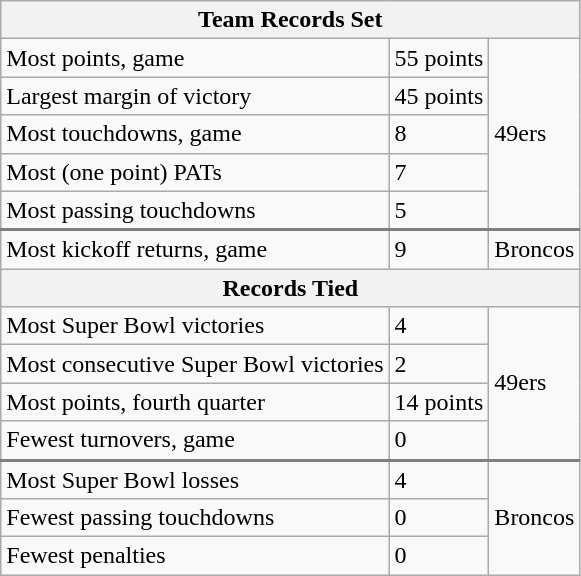<table class="wikitable">
<tr>
<th colspan=3>Team Records Set</th>
</tr>
<tr>
<td>Most points, game</td>
<td>55 points</td>
<td rowspan=5>49ers</td>
</tr>
<tr>
<td>Largest margin of victory</td>
<td>45 points</td>
</tr>
<tr>
<td>Most touchdowns, game</td>
<td>8</td>
</tr>
<tr>
<td>Most (one point) PATs</td>
<td>7</td>
</tr>
<tr style="border-bottom: 2px solid gray">
<td>Most passing touchdowns</td>
<td>5</td>
</tr>
<tr>
<td>Most kickoff returns, game</td>
<td>9</td>
<td>Broncos</td>
</tr>
<tr>
<th colspan=3>Records Tied</th>
</tr>
<tr>
<td>Most Super Bowl victories</td>
<td>4</td>
<td rowspan=4>49ers</td>
</tr>
<tr>
<td>Most consecutive Super Bowl victories</td>
<td>2</td>
</tr>
<tr>
<td>Most points, fourth quarter</td>
<td>14 points</td>
</tr>
<tr style="border-bottom: 2px solid gray">
<td>Fewest turnovers, game</td>
<td>0</td>
</tr>
<tr>
<td>Most Super Bowl losses</td>
<td>4</td>
<td rowspan=3>Broncos</td>
</tr>
<tr>
<td>Fewest passing touchdowns</td>
<td>0</td>
</tr>
<tr>
<td>Fewest penalties</td>
<td>0</td>
</tr>
</table>
